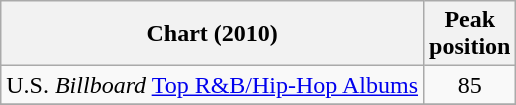<table class="wikitable">
<tr>
<th>Chart (2010)</th>
<th>Peak<br>position</th>
</tr>
<tr>
<td>U.S. <em>Billboard</em> <a href='#'>Top R&B/Hip-Hop Albums</a></td>
<td align="center">85</td>
</tr>
<tr>
</tr>
</table>
